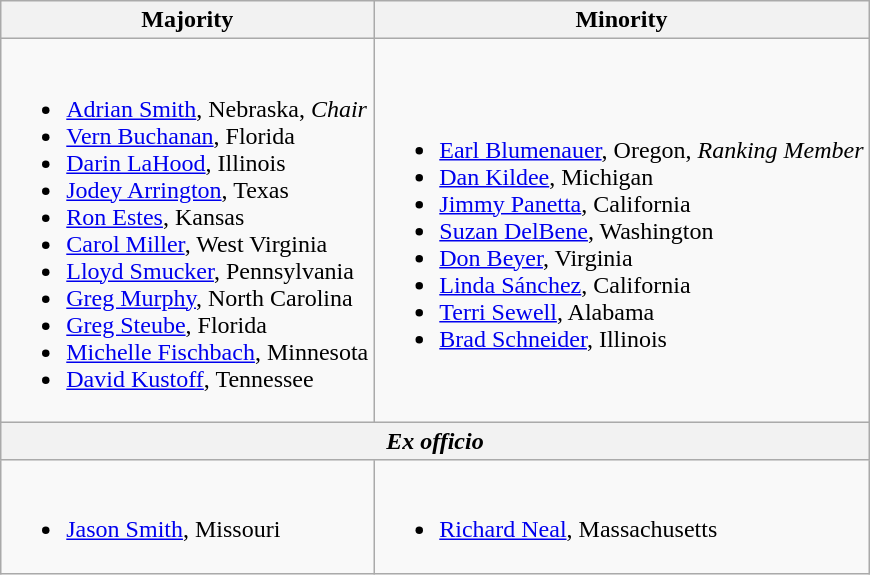<table class=wikitable>
<tr>
<th>Majority</th>
<th>Minority</th>
</tr>
<tr>
<td><br><ul><li><a href='#'>Adrian Smith</a>, Nebraska, <em>Chair</em></li><li><a href='#'>Vern Buchanan</a>, Florida</li><li><a href='#'>Darin LaHood</a>, Illinois</li><li><a href='#'>Jodey Arrington</a>, Texas</li><li><a href='#'>Ron Estes</a>, Kansas</li><li><a href='#'>Carol Miller</a>, West Virginia</li><li><a href='#'>Lloyd Smucker</a>, Pennsylvania</li><li><a href='#'>Greg Murphy</a>, North Carolina</li><li><a href='#'>Greg Steube</a>, Florida</li><li><a href='#'>Michelle Fischbach</a>, Minnesota</li><li><a href='#'>David Kustoff</a>, Tennessee</li></ul></td>
<td><br><ul><li><a href='#'>Earl Blumenauer</a>, Oregon, <em>Ranking Member</em></li><li><a href='#'>Dan Kildee</a>, Michigan</li><li><a href='#'>Jimmy Panetta</a>, California</li><li><a href='#'>Suzan DelBene</a>, Washington</li><li><a href='#'>Don Beyer</a>, Virginia</li><li><a href='#'>Linda Sánchez</a>, California</li><li><a href='#'>Terri Sewell</a>, Alabama</li><li><a href='#'>Brad Schneider</a>, Illinois</li></ul></td>
</tr>
<tr>
<th colspan=2><em>Ex officio</em></th>
</tr>
<tr>
<td><br><ul><li><a href='#'>Jason Smith</a>, Missouri</li></ul></td>
<td><br><ul><li><a href='#'>Richard Neal</a>, Massachusetts</li></ul></td>
</tr>
</table>
